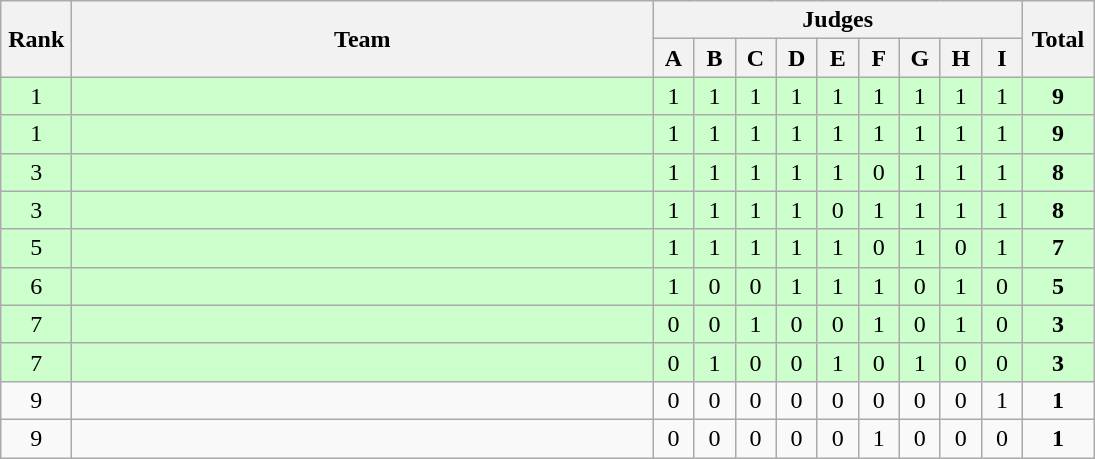<table class=wikitable style="text-align:center">
<tr>
<th rowspan="2" width=40>Rank</th>
<th rowspan="2" width=380>Team</th>
<th colspan="9">Judges</th>
<th rowspan="2" width=40>Total</th>
</tr>
<tr>
<th width=20>A</th>
<th width=20>B</th>
<th width=20>C</th>
<th width=20>D</th>
<th width=20>E</th>
<th width=20>F</th>
<th width=20>G</th>
<th width=20>H</th>
<th width=20>I</th>
</tr>
<tr bgcolor="ccffcc">
<td>1</td>
<td align=left></td>
<td>1</td>
<td>1</td>
<td>1</td>
<td>1</td>
<td>1</td>
<td>1</td>
<td>1</td>
<td>1</td>
<td>1</td>
<td><strong>9</strong></td>
</tr>
<tr bgcolor="ccffcc">
<td>1</td>
<td align=left></td>
<td>1</td>
<td>1</td>
<td>1</td>
<td>1</td>
<td>1</td>
<td>1</td>
<td>1</td>
<td>1</td>
<td>1</td>
<td><strong>9</strong></td>
</tr>
<tr bgcolor="ccffcc">
<td>3</td>
<td align=left></td>
<td>1</td>
<td>1</td>
<td>1</td>
<td>1</td>
<td>1</td>
<td>0</td>
<td>1</td>
<td>1</td>
<td>1</td>
<td><strong>8</strong></td>
</tr>
<tr bgcolor="ccffcc">
<td>3</td>
<td align=left></td>
<td>1</td>
<td>1</td>
<td>1</td>
<td>1</td>
<td>0</td>
<td>1</td>
<td>1</td>
<td>1</td>
<td>1</td>
<td><strong>8</strong></td>
</tr>
<tr bgcolor="ccffcc">
<td>5</td>
<td align=left></td>
<td>1</td>
<td>1</td>
<td>1</td>
<td>1</td>
<td>1</td>
<td>0</td>
<td>1</td>
<td>0</td>
<td>1</td>
<td><strong>7</strong></td>
</tr>
<tr bgcolor="ccffcc">
<td>6</td>
<td align=left></td>
<td>1</td>
<td>0</td>
<td>0</td>
<td>1</td>
<td>1</td>
<td>1</td>
<td>0</td>
<td>1</td>
<td>0</td>
<td><strong>5</strong></td>
</tr>
<tr bgcolor="ccffcc">
<td>7</td>
<td align=left></td>
<td>0</td>
<td>0</td>
<td>1</td>
<td>0</td>
<td>0</td>
<td>1</td>
<td>0</td>
<td>1</td>
<td>0</td>
<td><strong>3</strong></td>
</tr>
<tr bgcolor="ccffcc">
<td>7</td>
<td align=left></td>
<td>0</td>
<td>1</td>
<td>0</td>
<td>0</td>
<td>1</td>
<td>0</td>
<td>1</td>
<td>0</td>
<td>0</td>
<td><strong>3</strong></td>
</tr>
<tr>
<td>9</td>
<td align=left></td>
<td>0</td>
<td>0</td>
<td>0</td>
<td>0</td>
<td>0</td>
<td>0</td>
<td>0</td>
<td>0</td>
<td>1</td>
<td><strong>1</strong></td>
</tr>
<tr>
<td>9</td>
<td align=left></td>
<td>0</td>
<td>0</td>
<td>0</td>
<td>0</td>
<td>0</td>
<td>1</td>
<td>0</td>
<td>0</td>
<td>0</td>
<td><strong>1</strong></td>
</tr>
</table>
